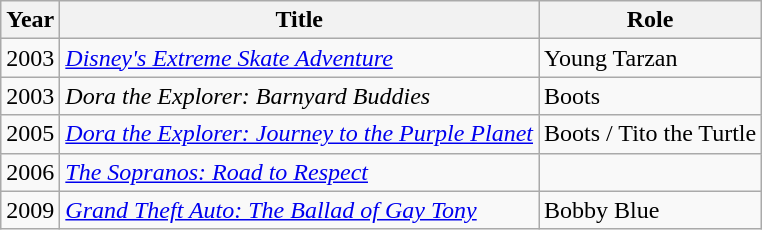<table class="wikitable sortable">
<tr>
<th>Year</th>
<th>Title</th>
<th>Role</th>
</tr>
<tr>
<td>2003</td>
<td><em><a href='#'>Disney's Extreme Skate Adventure</a></em></td>
<td>Young Tarzan</td>
</tr>
<tr>
<td>2003</td>
<td><em>Dora the Explorer: Barnyard Buddies</em></td>
<td>Boots</td>
</tr>
<tr>
<td>2005</td>
<td><em><a href='#'>Dora the Explorer: Journey to the Purple Planet</a></em></td>
<td>Boots / Tito the Turtle</td>
</tr>
<tr>
<td>2006</td>
<td><em><a href='#'>The Sopranos: Road to Respect</a></em></td>
<td></td>
</tr>
<tr>
<td>2009</td>
<td><em><a href='#'>Grand Theft Auto: The Ballad of Gay Tony</a></em></td>
<td>Bobby Blue</td>
</tr>
</table>
